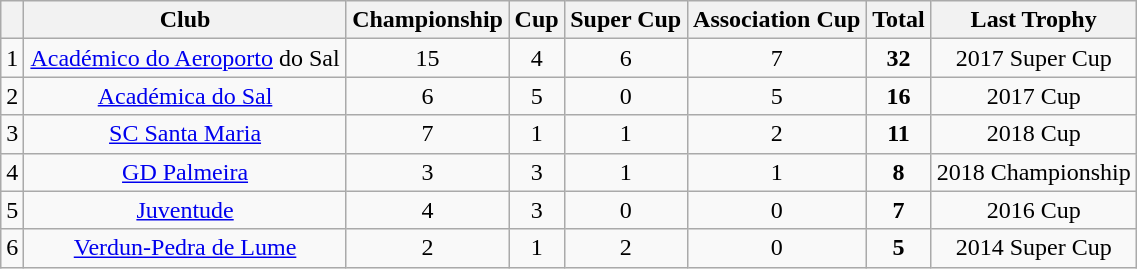<table class="wikitable sortable" width=60%>
<tr>
<th></th>
<th>Club</th>
<th>Championship</th>
<th>Cup</th>
<th>Super Cup</th>
<th>Association Cup</th>
<th>Total</th>
<th>Last Trophy</th>
</tr>
<tr align=center>
<td>1</td>
<td><a href='#'>Académico do Aeroporto</a> do Sal</td>
<td>15</td>
<td>4</td>
<td>6</td>
<td>7</td>
<td><strong>32</strong></td>
<td>2017 Super Cup</td>
</tr>
<tr align=center>
<td>2</td>
<td><a href='#'>Académica do Sal</a></td>
<td>6</td>
<td>5</td>
<td>0</td>
<td>5</td>
<td><strong>16</strong></td>
<td>2017 Cup</td>
</tr>
<tr align=center>
<td>3</td>
<td><a href='#'>SC Santa Maria</a></td>
<td>7</td>
<td>1</td>
<td>1</td>
<td>2</td>
<td><strong>11</strong></td>
<td>2018 Cup</td>
</tr>
<tr align=center>
<td>4</td>
<td><a href='#'>GD Palmeira</a></td>
<td>3</td>
<td>3</td>
<td>1</td>
<td>1</td>
<td><strong>8</strong></td>
<td>2018 Championship</td>
</tr>
<tr align=center>
<td>5</td>
<td><a href='#'>Juventude</a></td>
<td>4</td>
<td>3</td>
<td>0</td>
<td>0</td>
<td><strong>7</strong></td>
<td>2016 Cup</td>
</tr>
<tr align=center>
<td>6</td>
<td><a href='#'>Verdun-Pedra de Lume</a></td>
<td>2</td>
<td>1</td>
<td>2</td>
<td>0</td>
<td><strong>5</strong></td>
<td>2014 Super Cup</td>
</tr>
</table>
